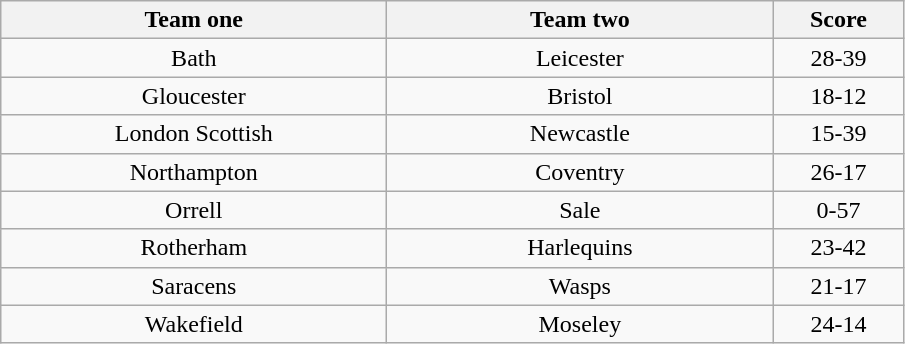<table class="wikitable" style="text-align: center">
<tr>
<th width=250>Team one</th>
<th width=250>Team two</th>
<th width=80>Score</th>
</tr>
<tr>
<td>Bath</td>
<td>Leicester</td>
<td>28-39</td>
</tr>
<tr>
<td>Gloucester</td>
<td>Bristol</td>
<td>18-12</td>
</tr>
<tr>
<td>London Scottish</td>
<td>Newcastle</td>
<td>15-39</td>
</tr>
<tr>
<td>Northampton</td>
<td>Coventry</td>
<td>26-17</td>
</tr>
<tr>
<td>Orrell</td>
<td>Sale</td>
<td>0-57</td>
</tr>
<tr>
<td>Rotherham</td>
<td>Harlequins</td>
<td>23-42</td>
</tr>
<tr>
<td>Saracens</td>
<td>Wasps</td>
<td>21-17</td>
</tr>
<tr>
<td>Wakefield</td>
<td>Moseley</td>
<td>24-14</td>
</tr>
</table>
